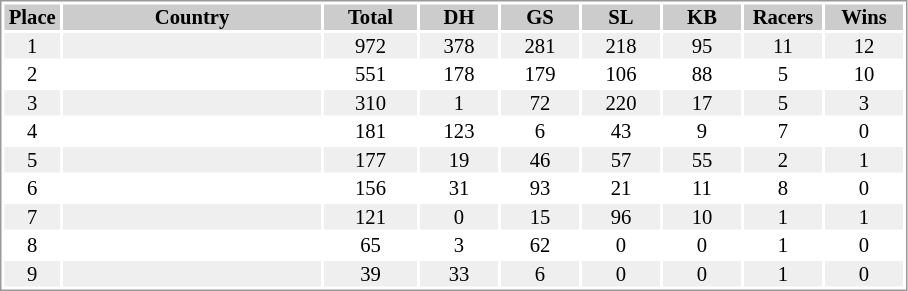<table border="0" style="border: 1px solid #999; background-color:#FFFFFF; text-align:center; font-size:86%; line-height:15px;">
<tr align="center" bgcolor="#CCCCCC">
<th width=35>Place</th>
<th width=170>Country</th>
<th width=60>Total</th>
<th width=50>DH</th>
<th width=50>GS</th>
<th width=50>SL</th>
<th width=50>KB</th>
<th width=50>Racers</th>
<th width=50>Wins</th>
</tr>
<tr bgcolor="#EFEFEF">
<td>1</td>
<td align="left"></td>
<td>972</td>
<td>378</td>
<td>281</td>
<td>218</td>
<td>95</td>
<td>11</td>
<td>12</td>
</tr>
<tr>
<td>2</td>
<td align="left"></td>
<td>551</td>
<td>178</td>
<td>179</td>
<td>106</td>
<td>88</td>
<td>5</td>
<td>10</td>
</tr>
<tr bgcolor="#EFEFEF">
<td>3</td>
<td align="left"></td>
<td>310</td>
<td>1</td>
<td>72</td>
<td>220</td>
<td>17</td>
<td>5</td>
<td>3</td>
</tr>
<tr>
<td>4</td>
<td align="left"></td>
<td>181</td>
<td>123</td>
<td>6</td>
<td>43</td>
<td>9</td>
<td>7</td>
<td>0</td>
</tr>
<tr bgcolor="#EFEFEF">
<td>5</td>
<td align="left"></td>
<td>177</td>
<td>19</td>
<td>46</td>
<td>57</td>
<td>55</td>
<td>2</td>
<td>1</td>
</tr>
<tr>
<td>6</td>
<td align="left"></td>
<td>156</td>
<td>31</td>
<td>93</td>
<td>21</td>
<td>11</td>
<td>8</td>
<td>0</td>
</tr>
<tr bgcolor="#EFEFEF">
<td>7</td>
<td align="left"></td>
<td>121</td>
<td>0</td>
<td>15</td>
<td>96</td>
<td>10</td>
<td>1</td>
<td>1</td>
</tr>
<tr>
<td>8</td>
<td align="left"></td>
<td>65</td>
<td>3</td>
<td>62</td>
<td>0</td>
<td>0</td>
<td>1</td>
<td>0</td>
</tr>
<tr bgcolor="#EFEFEF">
<td>9</td>
<td align="left"></td>
<td>39</td>
<td>33</td>
<td>6</td>
<td>0</td>
<td>0</td>
<td>1</td>
<td>0</td>
</tr>
</table>
